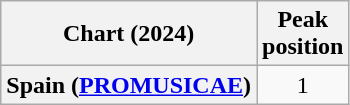<table class="wikitable sortable plainrowheaders" style="text-align:center">
<tr>
<th>Chart (2024)</th>
<th>Peak<br>position</th>
</tr>
<tr>
<th scope="row">Spain (<a href='#'>PROMUSICAE</a>)</th>
<td>1</td>
</tr>
</table>
